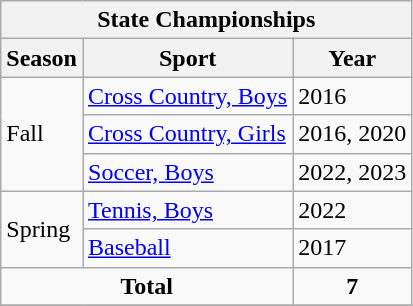<table class="wikitable">
<tr>
<th colspan="4">State Championships</th>
</tr>
<tr>
<th>Season</th>
<th>Sport</th>
<th>Year</th>
</tr>
<tr>
<td rowspan="3">Fall</td>
<td><a href='#'>Cross Country, Boys</a></td>
<td>2016</td>
</tr>
<tr>
<td><a href='#'>Cross Country, Girls</a></td>
<td>2016, 2020</td>
</tr>
<tr>
<td><a href='#'>Soccer, Boys</a></td>
<td>2022, 2023</td>
</tr>
<tr>
<td rowspan="2">Spring</td>
<td><a href='#'>Tennis, Boys</a></td>
<td>2022</td>
</tr>
<tr>
<td><a href='#'>Baseball</a></td>
<td>2017</td>
</tr>
<tr>
<td align="center" colspan="2"><strong>Total</strong></td>
<td align="center"><strong>7</strong></td>
</tr>
<tr>
</tr>
</table>
